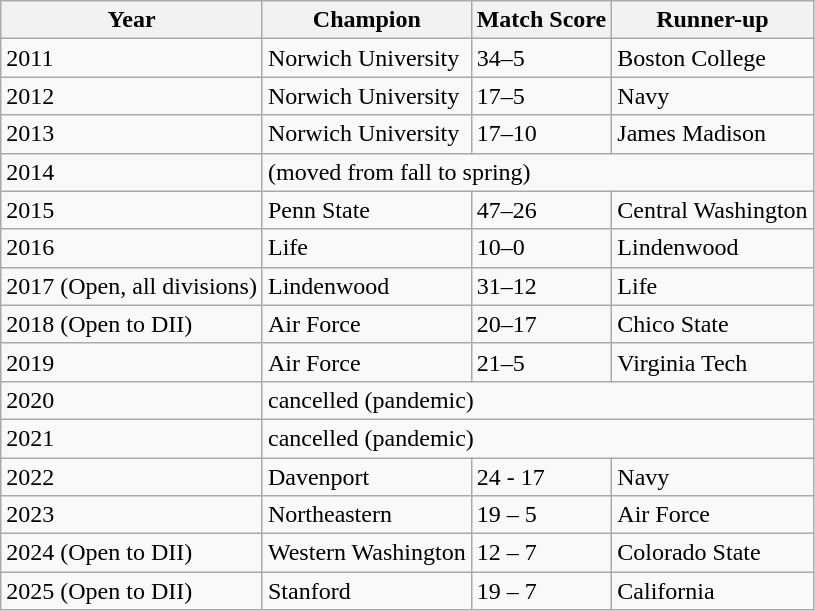<table class="wikitable">
<tr>
<th>Year</th>
<th>Champion</th>
<th>Match Score</th>
<th>Runner-up</th>
</tr>
<tr>
<td>2011</td>
<td>Norwich University</td>
<td>34–5</td>
<td>Boston College</td>
</tr>
<tr>
<td>2012</td>
<td>Norwich University</td>
<td>17–5</td>
<td>Navy</td>
</tr>
<tr>
<td>2013</td>
<td>Norwich University</td>
<td>17–10</td>
<td>James Madison</td>
</tr>
<tr>
<td>2014</td>
<td colspan="3">(moved from fall to spring)</td>
</tr>
<tr>
<td>2015</td>
<td>Penn State</td>
<td>47–26</td>
<td>Central Washington</td>
</tr>
<tr>
<td>2016</td>
<td>Life</td>
<td>10–0</td>
<td>Lindenwood</td>
</tr>
<tr>
<td>2017 (Open, all divisions)</td>
<td>Lindenwood</td>
<td>31–12</td>
<td>Life</td>
</tr>
<tr>
<td>2018 (Open to DII)</td>
<td>Air Force</td>
<td>20–17</td>
<td>Chico State</td>
</tr>
<tr>
<td>2019</td>
<td>Air Force</td>
<td>21–5</td>
<td>Virginia Tech</td>
</tr>
<tr>
<td>2020</td>
<td colspan="3">cancelled (pandemic)</td>
</tr>
<tr>
<td>2021</td>
<td colspan="3">cancelled (pandemic)</td>
</tr>
<tr>
<td>2022</td>
<td>Davenport</td>
<td>24 - 17</td>
<td>Navy</td>
</tr>
<tr>
<td>2023</td>
<td>Northeastern</td>
<td>19 – 5</td>
<td>Air Force</td>
</tr>
<tr>
<td>2024 (Open to DII)</td>
<td>Western Washington</td>
<td>12 – 7</td>
<td>Colorado State</td>
</tr>
<tr>
<td>2025 (Open to DII)</td>
<td>Stanford</td>
<td>19 – 7</td>
<td>California</td>
</tr>
</table>
